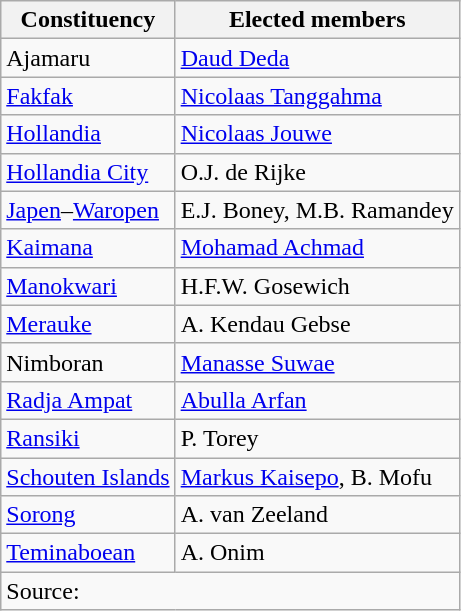<table class=wikitable>
<tr>
<th>Constituency</th>
<th>Elected members</th>
</tr>
<tr>
<td>Ajamaru</td>
<td><a href='#'>Daud Deda</a></td>
</tr>
<tr>
<td><a href='#'>Fakfak</a></td>
<td><a href='#'>Nicolaas Tanggahma</a></td>
</tr>
<tr>
<td><a href='#'>Hollandia</a></td>
<td><a href='#'>Nicolaas Jouwe</a></td>
</tr>
<tr>
<td><a href='#'>Hollandia City</a></td>
<td>O.J. de Rijke</td>
</tr>
<tr>
<td><a href='#'>Japen</a>–<a href='#'>Waropen</a></td>
<td>E.J. Boney, M.B. Ramandey</td>
</tr>
<tr>
<td><a href='#'>Kaimana</a></td>
<td><a href='#'>Mohamad Achmad</a></td>
</tr>
<tr>
<td><a href='#'>Manokwari</a></td>
<td>H.F.W. Gosewich</td>
</tr>
<tr>
<td><a href='#'>Merauke</a></td>
<td>A. Kendau Gebse</td>
</tr>
<tr>
<td>Nimboran</td>
<td><a href='#'>Manasse Suwae</a></td>
</tr>
<tr>
<td><a href='#'>Radja Ampat</a></td>
<td><a href='#'>Abulla Arfan</a></td>
</tr>
<tr>
<td><a href='#'>Ransiki</a></td>
<td>P. Torey</td>
</tr>
<tr>
<td><a href='#'>Schouten Islands</a></td>
<td><a href='#'>Markus Kaisepo</a>, B. Mofu</td>
</tr>
<tr>
<td><a href='#'>Sorong</a></td>
<td>A. van Zeeland</td>
</tr>
<tr>
<td><a href='#'>Teminaboean</a></td>
<td>A. Onim</td>
</tr>
<tr>
<td colspan=2>Source: </td>
</tr>
</table>
